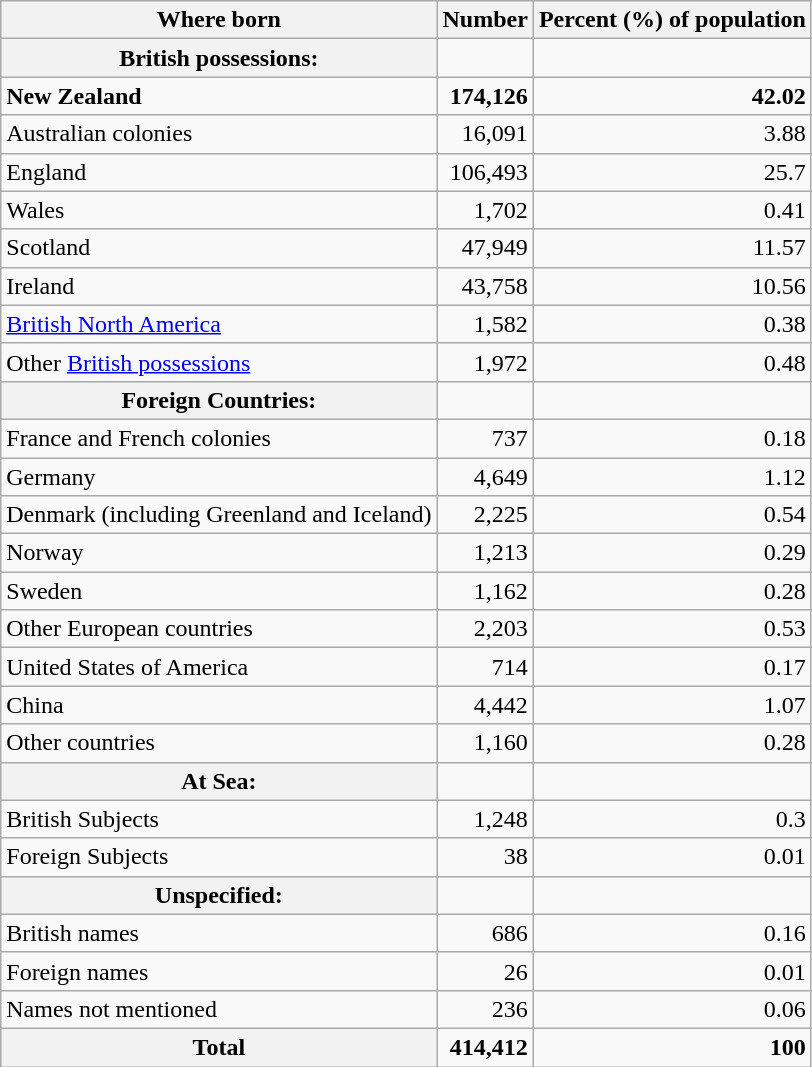<table class="wikitable" style="text-align:right">
<tr>
<th>Where born</th>
<th>Number</th>
<th>Percent (%) of population</th>
</tr>
<tr>
<th>British possessions:</th>
<td></td>
<td></td>
</tr>
<tr>
<td align="left"><strong>New Zealand</strong></td>
<td><strong>174,126</strong></td>
<td><strong>42.02</strong></td>
</tr>
<tr>
<td align="left">Australian colonies</td>
<td>16,091</td>
<td>3.88</td>
</tr>
<tr>
<td align="left">England</td>
<td>106,493</td>
<td>25.7</td>
</tr>
<tr>
<td align="left">Wales</td>
<td>1,702</td>
<td>0.41</td>
</tr>
<tr>
<td align="left">Scotland</td>
<td>47,949</td>
<td>11.57</td>
</tr>
<tr>
<td align="left">Ireland</td>
<td>43,758</td>
<td>10.56</td>
</tr>
<tr>
<td align="left"><a href='#'>British North America</a></td>
<td>1,582</td>
<td>0.38</td>
</tr>
<tr>
<td align="left">Other <a href='#'>British possessions</a></td>
<td>1,972</td>
<td>0.48</td>
</tr>
<tr>
<th>Foreign Countries:</th>
<td></td>
<td></td>
</tr>
<tr>
<td align="left">France and French colonies</td>
<td>737</td>
<td>0.18</td>
</tr>
<tr>
<td align="left">Germany</td>
<td>4,649</td>
<td>1.12</td>
</tr>
<tr>
<td align="left">Denmark (including Greenland and Iceland)</td>
<td>2,225</td>
<td>0.54</td>
</tr>
<tr>
<td align="left">Norway</td>
<td>1,213</td>
<td>0.29</td>
</tr>
<tr>
<td align="left">Sweden</td>
<td>1,162</td>
<td>0.28</td>
</tr>
<tr>
<td align="left">Other European countries</td>
<td>2,203</td>
<td>0.53</td>
</tr>
<tr>
<td align="left">United States of America</td>
<td>714</td>
<td>0.17</td>
</tr>
<tr>
<td align="left">China</td>
<td>4,442</td>
<td>1.07</td>
</tr>
<tr>
<td align="left">Other countries</td>
<td>1,160</td>
<td>0.28</td>
</tr>
<tr>
<th>At Sea:</th>
<td></td>
<td></td>
</tr>
<tr>
<td align="left">British Subjects</td>
<td>1,248</td>
<td>0.3</td>
</tr>
<tr>
<td align="left">Foreign Subjects</td>
<td>38</td>
<td>0.01</td>
</tr>
<tr>
<th>Unspecified:</th>
<td></td>
<td></td>
</tr>
<tr>
<td align="left">British names</td>
<td>686</td>
<td>0.16</td>
</tr>
<tr>
<td align="left">Foreign names</td>
<td>26</td>
<td>0.01</td>
</tr>
<tr>
<td align="left">Names not mentioned</td>
<td>236</td>
<td>0.06</td>
</tr>
<tr>
<th>Total</th>
<td><strong>414,412</strong></td>
<td><strong>100</strong></td>
</tr>
</table>
